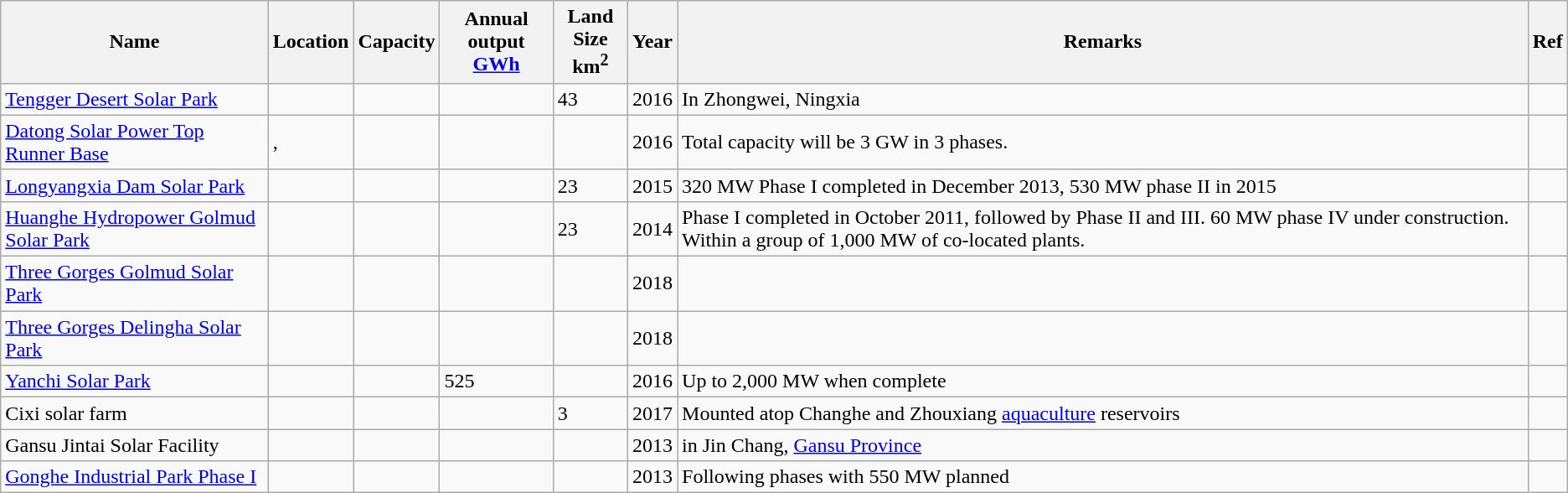<table class="wikitable sortable">
<tr>
<th>Name</th>
<th>Location</th>
<th data-sort-type="number">Capacity<br></th>
<th data-sort-type="number">Annual output<br><a href='#'>GWh</a></th>
<th>Land<br>Size
km<sup>2</sup></th>
<th data-sort-type="number">Year</th>
<th class="unsortable">Remarks</th>
<th class="unsortable">Ref</th>
</tr>
<tr>
<td><a href='#'>Tengger Desert Solar Park</a></td>
<td></td>
<td align="center"></td>
<td></td>
<td>43</td>
<td align="center">2016</td>
<td>In Zhongwei, Ningxia</td>
<td></td>
</tr>
<tr>
<td><a href='#'>Datong Solar Power Top Runner Base</a></td>
<td>, </td>
<td></td>
<td></td>
<td></td>
<td>2016</td>
<td>Total capacity will be 3 GW in 3 phases.</td>
<td></td>
</tr>
<tr>
<td><a href='#'>Longyangxia Dam Solar Park</a></td>
<td></td>
<td></td>
<td></td>
<td>23</td>
<td>2015</td>
<td>320 MW Phase I completed in December 2013, 530 MW phase II in 2015</td>
<td></td>
</tr>
<tr>
<td><a href='#'>Huanghe Hydropower Golmud Solar Park</a></td>
<td></td>
<td></td>
<td></td>
<td>23</td>
<td>2014</td>
<td>Phase I completed in October 2011, followed by Phase II and III. 60 MW phase IV under construction. Within a group of 1,000 MW of co-located plants.</td>
<td></td>
</tr>
<tr>
<td><a href='#'>Three Gorges Golmud Solar Park</a></td>
<td></td>
<td></td>
<td></td>
<td></td>
<td>2018</td>
<td></td>
<td></td>
</tr>
<tr>
<td><a href='#'>Three Gorges Delingha Solar Park</a></td>
<td></td>
<td></td>
<td></td>
<td></td>
<td>2018</td>
<td></td>
<td></td>
</tr>
<tr>
<td><a href='#'>Yanchi Solar Park</a></td>
<td></td>
<td></td>
<td>525</td>
<td></td>
<td>2016</td>
<td>Up to 2,000 MW when complete</td>
<td></td>
</tr>
<tr>
<td>Cixi solar farm</td>
<td> </td>
<td></td>
<td></td>
<td>3</td>
<td>2017</td>
<td>Mounted atop Changhe and Zhouxiang <a href='#'>aquaculture</a> reservoirs</td>
<td></td>
</tr>
<tr>
<td>Gansu Jintai Solar Facility</td>
<td></td>
<td></td>
<td></td>
<td></td>
<td>2013</td>
<td>in Jin Chang, <a href='#'>Gansu Province</a></td>
<td></td>
</tr>
<tr>
<td><a href='#'>Gonghe Industrial Park Phase I</a></td>
<td> </td>
<td></td>
<td></td>
<td></td>
<td>2013</td>
<td>Following phases with 550 MW planned</td>
<td></td>
</tr>
</table>
